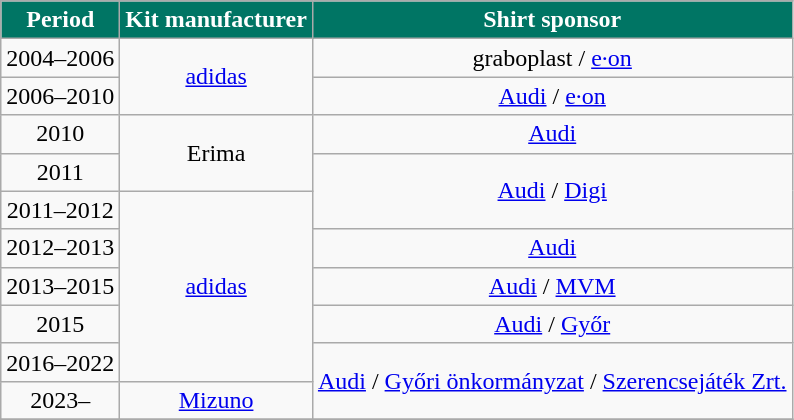<table class="wikitable" style="text-align:center; margin-left:1em">
<tr>
<th style="color:#FFFFFF; background:#007564">Period</th>
<th style="color:#FFFFFF; background:#007564">Kit manufacturer</th>
<th style="color:#FFFFFF; background:#007564">Shirt sponsor</th>
</tr>
<tr>
<td>2004–2006</td>
<td rowspan=2> <a href='#'>adidas</a></td>
<td>graboplast / <a href='#'>e·on</a></td>
</tr>
<tr>
<td>2006–2010</td>
<td><a href='#'>Audi</a> / <a href='#'>e·on</a></td>
</tr>
<tr>
<td>2010</td>
<td rowspan=2> Erima</td>
<td><a href='#'>Audi</a></td>
</tr>
<tr>
<td>2011</td>
<td rowspan=2><a href='#'>Audi</a> / <a href='#'>Digi</a></td>
</tr>
<tr>
<td>2011–2012</td>
<td rowspan=5> <a href='#'>adidas</a></td>
</tr>
<tr>
<td>2012–2013</td>
<td><a href='#'>Audi</a></td>
</tr>
<tr>
<td>2013–2015</td>
<td><a href='#'>Audi</a> / <a href='#'>MVM</a></td>
</tr>
<tr>
<td>2015</td>
<td><a href='#'>Audi</a> / <a href='#'>Győr</a></td>
</tr>
<tr>
<td>2016–2022</td>
<td rowspan=2><a href='#'>Audi</a> / <a href='#'>Győri önkormányzat</a> / <a href='#'>Szerencsejáték Zrt.</a></td>
</tr>
<tr>
<td>2023–</td>
<td rowspan=1> <a href='#'>Mizuno</a></td>
</tr>
<tr>
</tr>
</table>
